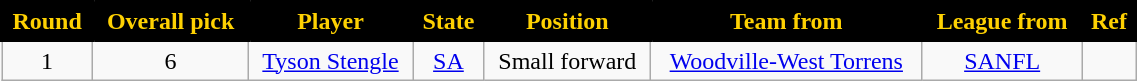<table class="wikitable" style="text-align:center; font-size:100%; width:60%;">
<tr>
<th style="background:black; color:#FED102; border: solid black 2px;">Round</th>
<th style="background:black; color:#FED102; border: solid black 2px;">Overall pick</th>
<th style="background:black; color:#FED102; border: solid black 2px;">Player</th>
<th style="background:black; color:#FED102; border: solid black 2px;">State</th>
<th style="background:black; color:#FED102; border: solid black 2px;">Position</th>
<th style="background:black; color:#FED102; border: solid black 2px;">Team from</th>
<th style="background:black; color:#FED102; border: solid black 2px;">League from</th>
<th style="background:black; color:#FED102; border: solid black 2px;">Ref</th>
</tr>
<tr>
<td>1</td>
<td>6</td>
<td><a href='#'>Tyson Stengle</a></td>
<td><a href='#'>SA</a></td>
<td>Small forward</td>
<td><a href='#'>Woodville-West Torrens</a></td>
<td><a href='#'>SANFL</a></td>
<td></td>
</tr>
</table>
